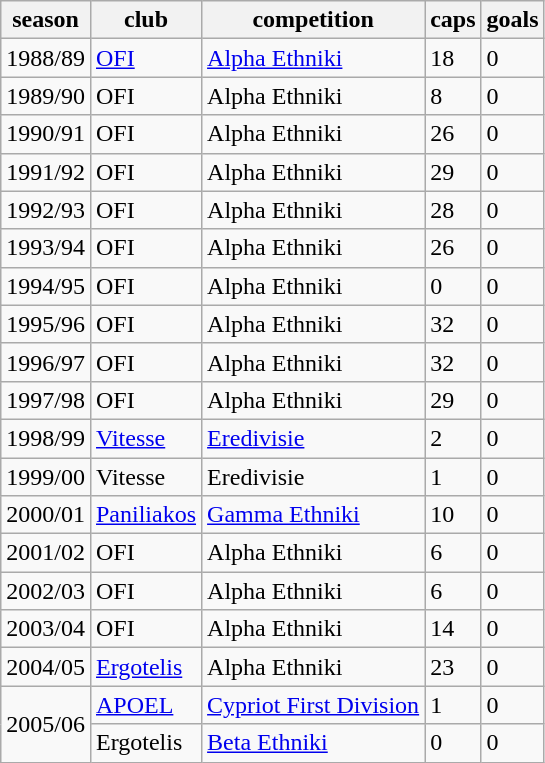<table class="wikitable">
<tr>
<th>season</th>
<th>club</th>
<th>competition</th>
<th>caps</th>
<th>goals</th>
</tr>
<tr>
<td>1988/89</td>
<td><a href='#'>OFI</a></td>
<td><a href='#'>Alpha Ethniki</a></td>
<td>18</td>
<td>0</td>
</tr>
<tr>
<td>1989/90</td>
<td>OFI</td>
<td>Alpha Ethniki</td>
<td>8</td>
<td>0</td>
</tr>
<tr>
<td>1990/91</td>
<td>OFI</td>
<td>Alpha Ethniki</td>
<td>26</td>
<td>0</td>
</tr>
<tr>
<td>1991/92</td>
<td>OFI</td>
<td>Alpha Ethniki</td>
<td>29</td>
<td>0</td>
</tr>
<tr>
<td>1992/93</td>
<td>OFI</td>
<td>Alpha Ethniki</td>
<td>28</td>
<td>0</td>
</tr>
<tr>
<td>1993/94</td>
<td>OFI</td>
<td>Alpha Ethniki</td>
<td>26</td>
<td>0</td>
</tr>
<tr>
<td>1994/95</td>
<td>OFI</td>
<td>Alpha Ethniki</td>
<td>0</td>
<td>0</td>
</tr>
<tr>
<td>1995/96</td>
<td>OFI</td>
<td>Alpha Ethniki</td>
<td>32</td>
<td>0</td>
</tr>
<tr>
<td>1996/97</td>
<td>OFI</td>
<td>Alpha Ethniki</td>
<td>32</td>
<td>0</td>
</tr>
<tr>
<td>1997/98</td>
<td>OFI</td>
<td>Alpha Ethniki</td>
<td>29</td>
<td>0</td>
</tr>
<tr>
<td>1998/99</td>
<td><a href='#'>Vitesse</a></td>
<td><a href='#'>Eredivisie</a></td>
<td>2</td>
<td>0</td>
</tr>
<tr>
<td>1999/00</td>
<td>Vitesse</td>
<td>Eredivisie</td>
<td>1</td>
<td>0</td>
</tr>
<tr>
<td>2000/01</td>
<td><a href='#'>Paniliakos</a></td>
<td><a href='#'>Gamma Ethniki</a></td>
<td>10</td>
<td>0</td>
</tr>
<tr>
<td>2001/02</td>
<td>OFI</td>
<td>Alpha Ethniki</td>
<td>6</td>
<td>0</td>
</tr>
<tr>
<td>2002/03</td>
<td>OFI</td>
<td>Alpha Ethniki</td>
<td>6</td>
<td>0</td>
</tr>
<tr>
<td>2003/04</td>
<td>OFI</td>
<td>Alpha Ethniki</td>
<td>14</td>
<td>0</td>
</tr>
<tr>
<td>2004/05</td>
<td><a href='#'>Ergotelis</a></td>
<td>Alpha Ethniki</td>
<td>23</td>
<td>0</td>
</tr>
<tr>
<td rowspan="2">2005/06</td>
<td><a href='#'>APOEL</a></td>
<td><a href='#'>Cypriot First Division</a></td>
<td>1</td>
<td>0</td>
</tr>
<tr>
<td>Ergotelis</td>
<td><a href='#'>Beta Ethniki</a></td>
<td>0</td>
<td>0</td>
</tr>
</table>
